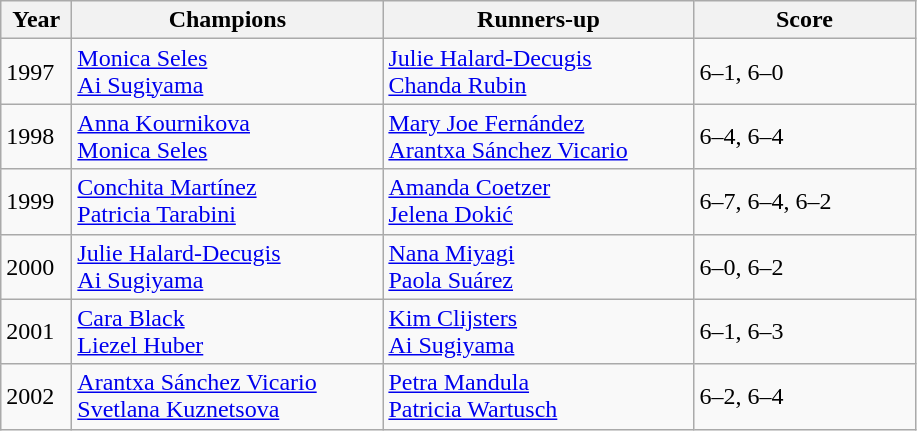<table class="wikitable">
<tr>
<th style="width:40px">Year</th>
<th style="width:200px">Champions</th>
<th style="width:200px">Runners-up</th>
<th style="width:140px" class="unsortable">Score</th>
</tr>
<tr>
<td>1997</td>
<td> <a href='#'>Monica Seles</a> <br>  <a href='#'>Ai Sugiyama</a></td>
<td> <a href='#'>Julie Halard-Decugis</a> <br>  <a href='#'>Chanda Rubin</a></td>
<td>6–1, 6–0</td>
</tr>
<tr>
<td>1998</td>
<td> <a href='#'>Anna Kournikova</a> <br>  <a href='#'>Monica Seles</a></td>
<td> <a href='#'>Mary Joe Fernández</a> <br>  <a href='#'>Arantxa Sánchez Vicario</a></td>
<td>6–4, 6–4</td>
</tr>
<tr>
<td>1999</td>
<td> <a href='#'>Conchita Martínez</a> <br>  <a href='#'>Patricia Tarabini</a></td>
<td> <a href='#'>Amanda Coetzer</a> <br>  <a href='#'>Jelena Dokić</a></td>
<td>6–7, 6–4, 6–2</td>
</tr>
<tr>
<td>2000</td>
<td> <a href='#'>Julie Halard-Decugis</a> <br>  <a href='#'>Ai Sugiyama</a></td>
<td> <a href='#'>Nana Miyagi</a> <br>  <a href='#'>Paola Suárez</a></td>
<td>6–0, 6–2</td>
</tr>
<tr>
<td>2001</td>
<td> <a href='#'>Cara Black</a> <br>  <a href='#'>Liezel Huber</a></td>
<td> <a href='#'>Kim Clijsters</a> <br>  <a href='#'>Ai Sugiyama</a></td>
<td>6–1, 6–3</td>
</tr>
<tr>
<td>2002</td>
<td> <a href='#'>Arantxa Sánchez Vicario</a> <br>  <a href='#'>Svetlana Kuznetsova</a></td>
<td> <a href='#'>Petra Mandula</a> <br>  <a href='#'>Patricia Wartusch</a></td>
<td>6–2, 6–4</td>
</tr>
</table>
